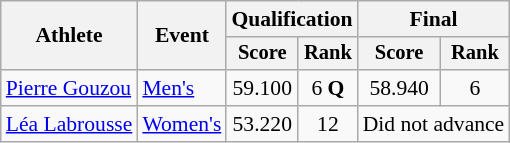<table class="wikitable" style="font-size:90%">
<tr>
<th rowspan="2">Athlete</th>
<th rowspan="2">Event</th>
<th colspan="2">Qualification</th>
<th colspan="2">Final</th>
</tr>
<tr style="font-size:95%">
<th>Score</th>
<th>Rank</th>
<th>Score</th>
<th>Rank</th>
</tr>
<tr align=center>
<td align=left><a href='#'>Pierre Gouzou</a></td>
<td align=left><a href='#'>Men's</a></td>
<td>59.100</td>
<td>6 <strong>Q</strong></td>
<td>58.940</td>
<td>6</td>
</tr>
<tr align=center>
<td align=left><a href='#'>Léa Labrousse</a></td>
<td align=left><a href='#'>Women's</a></td>
<td>53.220</td>
<td>12</td>
<td colspan=2>Did not advance</td>
</tr>
</table>
